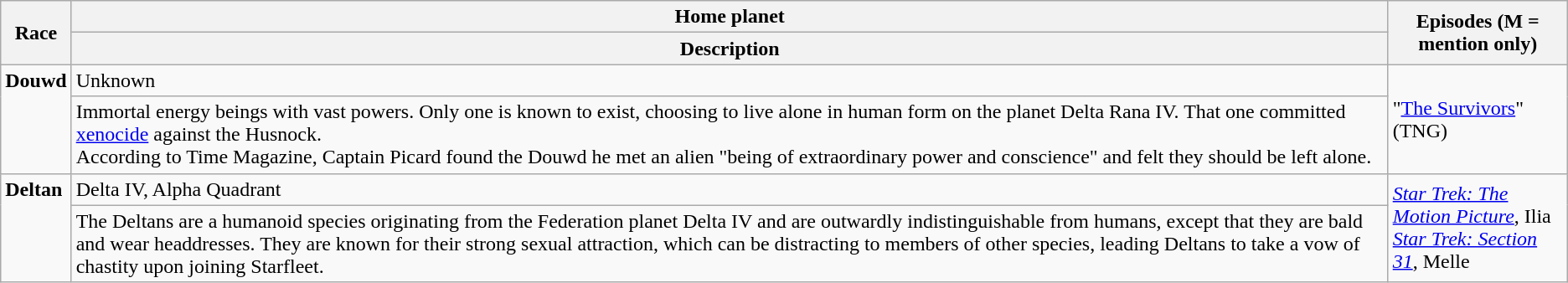<table class="wikitable">
<tr>
<th rowspan="2">Race</th>
<th>Home planet</th>
<th rowspan="2">Episodes (M = mention only)</th>
</tr>
<tr>
<th>Description</th>
</tr>
<tr>
<td rowspan="2" style="vertical-align: top;"><strong>Douwd</strong> </td>
<td>Unknown</td>
<td rowspan="2">"<a href='#'>The Survivors</a>" (TNG)</td>
</tr>
<tr>
<td>Immortal energy beings with vast powers. Only one is known to exist, choosing to live alone in human form on the planet Delta Rana IV. That one committed <a href='#'>xenocide</a> against the Husnock.<br>According to Time Magazine, Captain Picard found the Douwd he met an alien "being of extraordinary power and conscience" and felt they should be left alone.</td>
</tr>
<tr>
<td rowspan="2" style="vertical-align: top;"><strong>Deltan</strong> </td>
<td>Delta IV, Alpha Quadrant</td>
<td rowspan="2"><em><a href='#'>Star Trek: The Motion Picture</a></em>, Ilia<br><em><a href='#'>Star Trek: Section 31</a></em>, Melle</td>
</tr>
<tr>
<td>The Deltans are a humanoid species originating from the Federation planet Delta IV and are outwardly indistinguishable from humans, except that they are bald and wear headdresses. They are known for their strong sexual attraction, which can be distracting to members of other species, leading Deltans to take a vow of chastity upon joining Starfleet.</td>
</tr>
</table>
